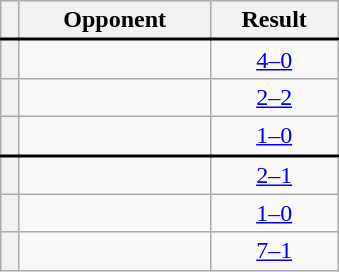<table class="wikitable plainrowheaders" style="text-align:center;margin-left:1em;float:right;clear:right;min-width:226px">
<tr>
<th scope="col"></th>
<th scope="col">Opponent</th>
<th scope="col">Result</th>
</tr>
<tr style="border-top:2px solid black">
<th scope="row" style="text-align:center"></th>
<td align="left"></td>
<td><a href='#'>4–0</a></td>
</tr>
<tr>
<th scope="row" style="text-align:center"></th>
<td align="left"></td>
<td><a href='#'>2–2</a></td>
</tr>
<tr>
<th scope="row" style="text-align:center"></th>
<td align="left"></td>
<td><a href='#'>1–0</a></td>
</tr>
<tr style="border-top:2px solid black">
<th scope="row" style="text-align:center"></th>
<td align="left"></td>
<td><a href='#'>2–1</a> </td>
</tr>
<tr>
<th scope="row" style="text-align:center"></th>
<td align="left"></td>
<td><a href='#'>1–0</a></td>
</tr>
<tr>
<th scope="row" style="text-align:center"></th>
<td align="left"></td>
<td><a href='#'>7–1</a></td>
</tr>
</table>
